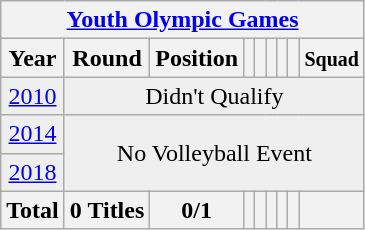<table class="wikitable" style="text-align: center;">
<tr>
<th colspan=9><a href='#'>Youth Olympic Games</a></th>
</tr>
<tr>
<th>Year</th>
<th>Round</th>
<th>Position</th>
<th></th>
<th></th>
<th></th>
<th></th>
<th></th>
<th><small>Squad</small></th>
</tr>
<tr bgcolor="efefef">
<td> <a href='#'>2010</a></td>
<td colspan=9>Didn't Qualify</td>
</tr>
<tr bgcolor="efefef">
<td> <a href='#'>2014</a></td>
<td colspan=9 rowspan=2 align=center>No Volleyball Event</td>
</tr>
<tr bgcolor="efefef">
<td> <a href='#'>2018</a></td>
</tr>
<tr>
<th>Total</th>
<th>0 Titles</th>
<th>0/1</th>
<th></th>
<th></th>
<th></th>
<th></th>
<th></th>
<th></th>
</tr>
</table>
